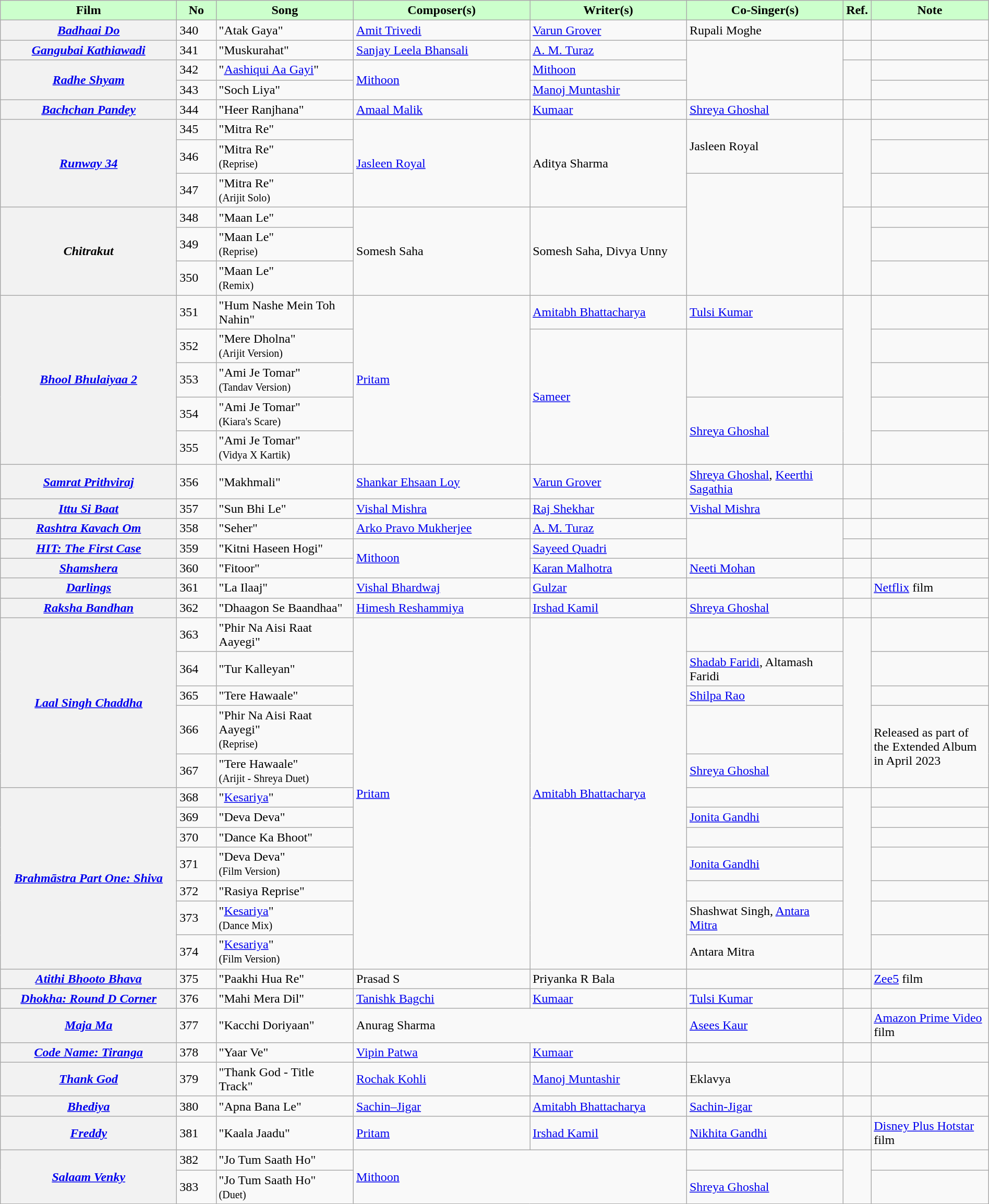<table class="wikitable plainrowheaders" style="width:100%;" textcolor:#000;">
<tr style="background:#cfc; text-align:center;">
<td scope="col" style="width:18%;"><strong>Film</strong></td>
<td scope="col" style="width:4%;"><strong>No</strong></td>
<td scope="col" style="width:14%;"><strong>Song</strong></td>
<td scope="col" style="width:18%;"><strong>Composer(s)</strong></td>
<td scope="col" style="width:16%;"><strong>Writer(s)</strong></td>
<td scope="col" style="width:16%;"><strong>Co-Singer(s)</strong></td>
<td scope="col" style="width:2%;"><strong>Ref.</strong></td>
<td scope="col" style="width:12%;"><strong>Note</strong></td>
</tr>
<tr>
<th scope="row"><em><a href='#'>Badhaai Do</a></em></th>
<td>340</td>
<td>"Atak Gaya"</td>
<td><a href='#'>Amit Trivedi</a></td>
<td><a href='#'>Varun Grover</a></td>
<td>Rupali Moghe</td>
<td></td>
<td></td>
</tr>
<tr>
<th scope="row"><em><a href='#'>Gangubai Kathiawadi</a></em></th>
<td>341</td>
<td>"Muskurahat"</td>
<td><a href='#'>Sanjay Leela Bhansali</a></td>
<td><a href='#'>A. M. Turaz</a></td>
<td rowspan="3"></td>
<td></td>
<td></td>
</tr>
<tr>
<th rowspan="2" scope="row"><em><a href='#'>Radhe Shyam</a></em></th>
<td>342</td>
<td>"<a href='#'>Aashiqui Aa Gayi</a>"</td>
<td rowspan="2"><a href='#'>Mithoon</a></td>
<td><a href='#'>Mithoon</a></td>
<td rowspan="2"></td>
<td></td>
</tr>
<tr>
<td>343</td>
<td>"Soch Liya"</td>
<td><a href='#'>Manoj Muntashir</a></td>
<td></td>
</tr>
<tr>
<th scope="row"><em><a href='#'>Bachchan Pandey</a></em></th>
<td>344</td>
<td>"Heer Ranjhana"</td>
<td><a href='#'>Amaal Malik</a></td>
<td><a href='#'>Kumaar</a></td>
<td><a href='#'>Shreya Ghoshal</a></td>
<td></td>
<td></td>
</tr>
<tr>
<th rowspan="3" scope="row"><em><a href='#'>Runway 34</a></em></th>
<td>345</td>
<td>"Mitra Re"</td>
<td rowspan="3"><a href='#'>Jasleen Royal</a></td>
<td rowspan="3">Aditya Sharma</td>
<td rowspan="2">Jasleen Royal</td>
<td rowspan="3"></td>
<td></td>
</tr>
<tr>
<td>346</td>
<td>"Mitra Re"<br><small>(Reprise)</small></td>
<td></td>
</tr>
<tr>
<td>347</td>
<td>"Mitra Re"<br><small>(Arijit Solo)</small></td>
<td rowspan="4"></td>
<td></td>
</tr>
<tr>
<th rowspan="3" scope="row"><em>Chitrakut</em></th>
<td>348</td>
<td>"Maan Le"</td>
<td rowspan="3">Somesh Saha</td>
<td rowspan="3">Somesh Saha, Divya Unny</td>
<td rowspan="3"></td>
<td></td>
</tr>
<tr>
<td>349</td>
<td>"Maan Le"<br><small>(Reprise)</small></td>
<td></td>
</tr>
<tr>
<td>350</td>
<td>"Maan Le"<br><small>(Remix)</small></td>
<td></td>
</tr>
<tr>
<th rowspan="5" scope="row"><em><a href='#'>Bhool Bhulaiyaa 2</a></em></th>
<td>351</td>
<td>"Hum Nashe Mein Toh Nahin"</td>
<td rowspan="5"><a href='#'>Pritam</a></td>
<td><a href='#'>Amitabh Bhattacharya</a></td>
<td><a href='#'>Tulsi Kumar</a></td>
<td rowspan="5"></td>
<td></td>
</tr>
<tr>
<td>352</td>
<td>"Mere Dholna"<br><small>(Arijit Version)</small></td>
<td rowspan="4"><a href='#'>Sameer</a></td>
<td rowspan="2"></td>
<td></td>
</tr>
<tr>
<td>353</td>
<td>"Ami Je Tomar"<br><small>(Tandav Version)</small></td>
<td></td>
</tr>
<tr>
<td>354</td>
<td>"Ami Je Tomar"<br><small>(Kiara's Scare)</small></td>
<td rowspan="2"><a href='#'>Shreya Ghoshal</a></td>
<td></td>
</tr>
<tr>
<td>355</td>
<td>"Ami Je Tomar"<br><small>(Vidya X Kartik)</small></td>
<td></td>
</tr>
<tr>
<th scope="row"><em><a href='#'>Samrat Prithviraj</a></em></th>
<td>356</td>
<td>"Makhmali"</td>
<td><a href='#'>Shankar Ehsaan Loy</a></td>
<td><a href='#'>Varun Grover</a></td>
<td><a href='#'>Shreya Ghoshal</a>, <a href='#'>Keerthi Sagathia</a></td>
<td></td>
<td></td>
</tr>
<tr>
<th scope="row"><em><a href='#'>Ittu Si Baat</a></em></th>
<td>357</td>
<td>"Sun Bhi Le"</td>
<td><a href='#'>Vishal Mishra</a></td>
<td><a href='#'>Raj Shekhar</a></td>
<td><a href='#'>Vishal Mishra</a></td>
<td></td>
<td></td>
</tr>
<tr>
<th scope="row"><em><a href='#'>Rashtra Kavach Om</a></em></th>
<td>358</td>
<td>"Seher"</td>
<td><a href='#'>Arko Pravo Mukherjee</a></td>
<td><a href='#'>A. M. Turaz</a></td>
<td rowspan="2"></td>
<td></td>
<td></td>
</tr>
<tr>
<th scope="row"><em><a href='#'>HIT: The First Case</a></em></th>
<td>359</td>
<td>"Kitni Haseen Hogi"</td>
<td rowspan="2"><a href='#'>Mithoon</a></td>
<td><a href='#'>Sayeed Quadri</a></td>
<td></td>
<td></td>
</tr>
<tr>
<th scope="row"><em><a href='#'>Shamshera</a></em></th>
<td>360</td>
<td>"Fitoor"</td>
<td><a href='#'>Karan Malhotra</a></td>
<td><a href='#'>Neeti Mohan</a></td>
<td></td>
<td></td>
</tr>
<tr>
<th scope="row"><em><a href='#'>Darlings</a></em></th>
<td>361</td>
<td>"La Ilaaj"</td>
<td><a href='#'>Vishal Bhardwaj</a></td>
<td><a href='#'>Gulzar</a></td>
<td></td>
<td></td>
<td><a href='#'>Netflix</a> film</td>
</tr>
<tr>
<th scope="row"><em><a href='#'>Raksha Bandhan</a></em></th>
<td>362</td>
<td>"Dhaagon Se Baandhaa"</td>
<td><a href='#'>Himesh Reshammiya</a></td>
<td><a href='#'>Irshad Kamil</a></td>
<td><a href='#'>Shreya Ghoshal</a></td>
<td></td>
<td></td>
</tr>
<tr>
<th rowspan="5" scope="row"><em><a href='#'>Laal Singh Chaddha</a></em></th>
<td>363</td>
<td>"Phir Na Aisi Raat Aayegi"</td>
<td rowspan="12"><a href='#'>Pritam</a></td>
<td rowspan="12"><a href='#'>Amitabh Bhattacharya</a></td>
<td></td>
<td rowspan="5"></td>
<td></td>
</tr>
<tr>
<td>364</td>
<td>"Tur Kalleyan"</td>
<td><a href='#'>Shadab Faridi</a>, Altamash Faridi</td>
<td></td>
</tr>
<tr>
<td>365</td>
<td>"Tere Hawaale"</td>
<td><a href='#'>Shilpa Rao</a></td>
<td></td>
</tr>
<tr>
<td>366</td>
<td>"Phir Na Aisi Raat Aayegi"<small><br>(Reprise)</small></td>
<td></td>
<td rowspan="2">Released as part of the Extended Album in April 2023</td>
</tr>
<tr>
<td>367</td>
<td>"Tere Hawaale"<small><br>(Arijit - Shreya Duet)</small></td>
<td><a href='#'>Shreya Ghoshal</a></td>
</tr>
<tr>
<th rowspan="7" scope="row"><em><a href='#'>Brahmāstra Part One: Shiva</a></em></th>
<td>368</td>
<td>"<a href='#'>Kesariya</a>"</td>
<td></td>
<td rowspan="7"></td>
<td></td>
</tr>
<tr>
<td>369</td>
<td>"Deva Deva"</td>
<td><a href='#'>Jonita Gandhi</a></td>
<td></td>
</tr>
<tr>
<td>370</td>
<td>"Dance Ka Bhoot"</td>
<td></td>
<td></td>
</tr>
<tr>
<td>371</td>
<td>"Deva Deva"<small><br>(Film Version)</small></td>
<td><a href='#'>Jonita Gandhi</a></td>
<td></td>
</tr>
<tr>
<td>372</td>
<td>"Rasiya Reprise"</td>
<td></td>
<td></td>
</tr>
<tr>
<td>373</td>
<td>"<a href='#'>Kesariya</a>"<small><br>(Dance Mix)</small></td>
<td>Shashwat Singh, <a href='#'>Antara Mitra</a></td>
<td></td>
</tr>
<tr>
<td>374</td>
<td>"<a href='#'>Kesariya</a>"<small><br>(Film Version)</small></td>
<td>Antara Mitra</td>
<td></td>
</tr>
<tr>
<th scope="row"><em><a href='#'>Atithi Bhooto Bhava</a></em></th>
<td>375</td>
<td>"Paakhi Hua Re"</td>
<td>Prasad S</td>
<td>Priyanka R Bala</td>
<td></td>
<td></td>
<td><a href='#'>Zee5</a> film</td>
</tr>
<tr>
<th scope="row"><em><a href='#'>Dhokha: Round D Corner</a></em></th>
<td>376</td>
<td>"Mahi Mera Dil"</td>
<td><a href='#'>Tanishk Bagchi</a></td>
<td><a href='#'>Kumaar</a></td>
<td><a href='#'>Tulsi Kumar</a></td>
<td></td>
<td></td>
</tr>
<tr>
<th scope="row"><em><a href='#'>Maja Ma</a></em></th>
<td>377</td>
<td>"Kacchi Doriyaan"</td>
<td colspan="2">Anurag Sharma</td>
<td><a href='#'>Asees Kaur</a></td>
<td></td>
<td><a href='#'>Amazon Prime Video</a> film</td>
</tr>
<tr>
<th scope="row"><em><a href='#'>Code Name: Tiranga</a></em></th>
<td>378</td>
<td>"Yaar Ve"</td>
<td><a href='#'>Vipin Patwa</a></td>
<td><a href='#'>Kumaar</a></td>
<td></td>
<td></td>
<td></td>
</tr>
<tr>
<th scope="row"><em><a href='#'>Thank God</a></em></th>
<td>379</td>
<td>"Thank God - Title Track"</td>
<td><a href='#'>Rochak Kohli</a></td>
<td><a href='#'>Manoj Muntashir</a></td>
<td>Eklavya</td>
<td></td>
<td></td>
</tr>
<tr>
<th scope="row"><em><a href='#'>Bhediya</a></em></th>
<td>380</td>
<td>"Apna Bana Le"</td>
<td><a href='#'>Sachin–Jigar</a></td>
<td><a href='#'>Amitabh Bhattacharya</a></td>
<td><a href='#'>Sachin-Jigar</a></td>
<td></td>
<td></td>
</tr>
<tr>
<th scope="row"><em><a href='#'>Freddy</a></em></th>
<td>381</td>
<td>"Kaala Jaadu"</td>
<td><a href='#'>Pritam</a></td>
<td><a href='#'>Irshad Kamil</a></td>
<td><a href='#'>Nikhita Gandhi</a></td>
<td></td>
<td><a href='#'>Disney Plus Hotstar</a> film</td>
</tr>
<tr>
<th rowspan="2" scope="row"><em><a href='#'>Salaam Venky</a></em></th>
<td>382</td>
<td>"Jo Tum Saath Ho"</td>
<td colspan="2" rowspan="2"><a href='#'>Mithoon</a></td>
<td></td>
<td rowspan="2"></td>
<td></td>
</tr>
<tr>
<td>383</td>
<td>"Jo Tum Saath Ho"<br><small>(Duet)</small></td>
<td><a href='#'>Shreya Ghoshal</a></td>
<td></td>
</tr>
</table>
